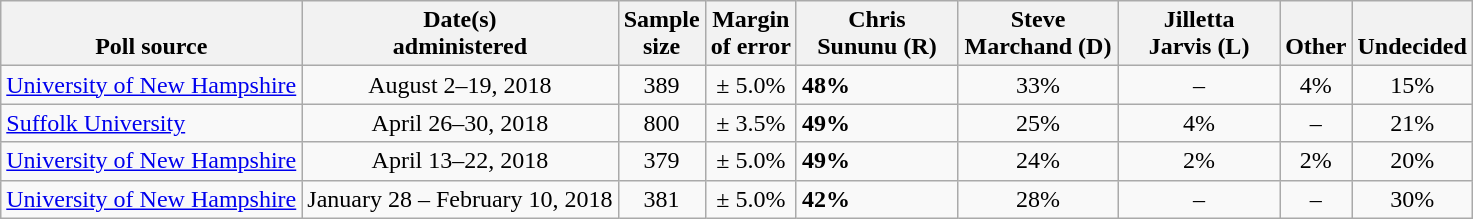<table class="wikitable">
<tr valign=bottom>
<th>Poll source</th>
<th>Date(s)<br>administered</th>
<th>Sample<br>size</th>
<th>Margin<br>of error</th>
<th style="width:100px;">Chris<br>Sununu (R)</th>
<th style="width:100px;">Steve<br>Marchand (D)</th>
<th style="width:100px;">Jilletta<br>Jarvis (L)</th>
<th>Other</th>
<th>Undecided</th>
</tr>
<tr>
<td><a href='#'>University of New Hampshire</a></td>
<td align=center>August 2–19, 2018</td>
<td align=center>389</td>
<td align=center>± 5.0%</td>
<td><strong>48%</strong></td>
<td align=center>33%</td>
<td align=center>–</td>
<td align=center>4%</td>
<td align=center>15%</td>
</tr>
<tr>
<td><a href='#'>Suffolk University</a></td>
<td align=center>April 26–30, 2018</td>
<td align=center>800</td>
<td align=center>± 3.5%</td>
<td><strong>49%</strong></td>
<td align=center>25%</td>
<td align=center>4%</td>
<td align=center>–</td>
<td align=center>21%</td>
</tr>
<tr>
<td><a href='#'>University of New Hampshire</a></td>
<td align=center>April 13–22, 2018</td>
<td align=center>379</td>
<td align=center>± 5.0%</td>
<td><strong>49%</strong></td>
<td align=center>24%</td>
<td align=center>2%</td>
<td align=center>2%</td>
<td align=center>20%</td>
</tr>
<tr>
<td><a href='#'>University of New Hampshire</a></td>
<td align=center>January 28 – February 10, 2018</td>
<td align=center>381</td>
<td align=center>± 5.0%</td>
<td><strong>42%</strong></td>
<td align=center>28%</td>
<td align=center>–</td>
<td align=center>–</td>
<td align=center>30%</td>
</tr>
</table>
